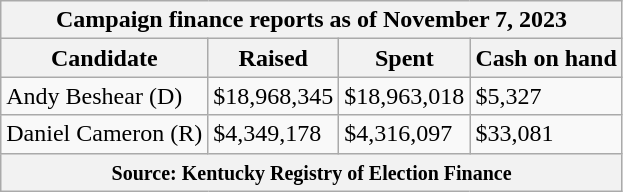<table class="wikitable sortable">
<tr>
<th colspan=4>Campaign finance reports as of November 7, 2023</th>
</tr>
<tr style="text-align:center;">
<th>Candidate</th>
<th>Raised</th>
<th>Spent</th>
<th>Cash on hand</th>
</tr>
<tr>
<td>Andy Beshear (D)</td>
<td>$18,968,345</td>
<td>$18,963,018</td>
<td>$5,327</td>
</tr>
<tr>
<td>Daniel Cameron (R)</td>
<td>$4,349,178</td>
<td>$4,316,097</td>
<td>$33,081</td>
</tr>
<tr>
<th colspan="4"><small>Source: Kentucky Registry of Election Finance</small></th>
</tr>
</table>
